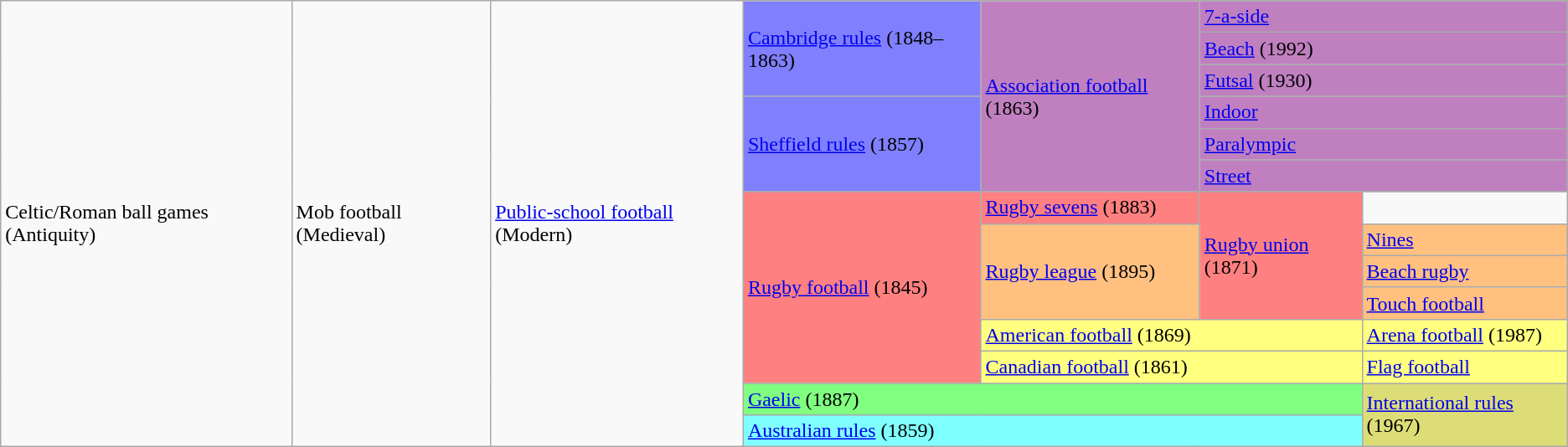<table class = "wikitable">
<tr>
<td rowspan=19>Celtic/Roman ball games (Antiquity)</td>
<td rowspan=19>Mob football (Medieval)</td>
<td rowspan=19><a href='#'>Public-school football</a> (Modern)</td>
<td rowspan=4 style="background: #8080FF;"><a href='#'>Cambridge rules</a> (1848–1863)</td>
<td rowspan=10 style="background: #C080C0;"><a href='#'>Association football</a> (1863)</td>
</tr>
<tr>
<td colspan=3 style="background: #C080C0;"><a href='#'>7-a-side</a></td>
</tr>
<tr>
<td colspan=3 style="background: #C080C0;"><a href='#'>Beach</a> (1992)</td>
</tr>
<tr>
<td colspan=3 style="background: #C080C0;"><a href='#'>Futsal</a> (1930)</td>
</tr>
<tr>
<td rowspan=4 style="background: #8080FF;"><a href='#'>Sheffield rules</a> (1857)</td>
</tr>
<tr>
<td colspan=3 style="background: #C080C0;"><a href='#'>Indoor</a></td>
</tr>
<tr>
<td colspan=3 style="background: #C080C0;"><a href='#'>Paralympic</a></td>
</tr>
<tr>
<td colspan=3 style="background: #C080C0;"><a href='#'>Street</a></td>
</tr>
<tr>
<td rowspan=9 style="background: #FF8080;"><a href='#'>Rugby football</a> (1845)</td>
</tr>
<tr>
<td rowspan=6 style="background: #FF8080;"><a href='#'>Rugby union</a> (1871)</td>
</tr>
<tr>
<td colspan=2 style="background: #FF8080;"><a href='#'>Rugby sevens</a> (1883)</td>
</tr>
<tr>
<td rowspan=4 style="background: #FFC080;"><a href='#'>Rugby league</a> (1895)</td>
</tr>
<tr>
<td colspan=2 style="background: #FFC080;"><a href='#'>Nines</a></td>
</tr>
<tr>
<td colspan=2 style="background: #FFC080;"><a href='#'>Beach rugby</a></td>
</tr>
<tr>
<td colspan=2 style="background: #FFC080;"><a href='#'>Touch football</a></td>
</tr>
<tr style="background: #FFFF80;">
<td colspan=2><a href='#'>American football</a> (1869)</td>
<td colspan="2"><a href='#'>Arena football</a> (1987)</td>
</tr>
<tr style="background: #FFFF80;">
<td colspan=2><a href='#'>Canadian football</a> (1861)</td>
<td colspan="2"><a href='#'>Flag football</a></td>
</tr>
<tr>
<td colspan=4 style="background: #80FF80;"><a href='#'>Gaelic</a> (1887)</td>
<td rowspan=2 style="background: #dddd78;"><a href='#'>International rules</a> (1967)</td>
</tr>
<tr>
<td colspan=4 style="background: #80FFFF;"><a href='#'>Australian rules</a> (1859)</td>
</tr>
</table>
